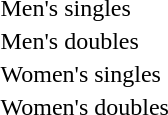<table>
<tr>
<td rowspan=2>Men's singles <br> </td>
<td rowspan=2></td>
<td rowspan=2></td>
<td></td>
</tr>
<tr>
<td></td>
</tr>
<tr>
<td rowspan=2>Men's doubles <br> </td>
<td rowspan=2></td>
<td rowspan=2></td>
<td></td>
</tr>
<tr>
<td></td>
</tr>
<tr>
<td rowspan=2>Women's singles <br> </td>
<td rowspan=2></td>
<td rowspan=2></td>
<td></td>
</tr>
<tr>
<td></td>
</tr>
<tr>
<td rowspan=2>Women's doubles <br> </td>
<td rowspan=2></td>
<td rowspan=2></td>
<td></td>
</tr>
<tr>
<td></td>
</tr>
<tr>
</tr>
</table>
